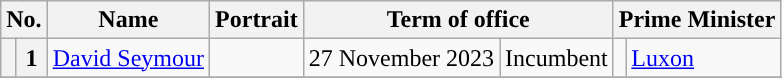<table class="wikitable">
<tr>
<th colspan="2">No.</th>
<th>Name</th>
<th>Portrait</th>
<th colspan="2">Term of office</th>
<th colspan="2">Prime Minister</th>
</tr>
<tr>
<th style="color:inherit;background:"></th>
<th>1</th>
<td><a href='#'>David Seymour</a></td>
<td></td>
<td>27 November 2023</td>
<td>Incumbent</td>
<td width=1 style="color:inherit;background:"></td>
<td><a href='#'>Luxon</a></td>
</tr>
<tr>
</tr>
</table>
